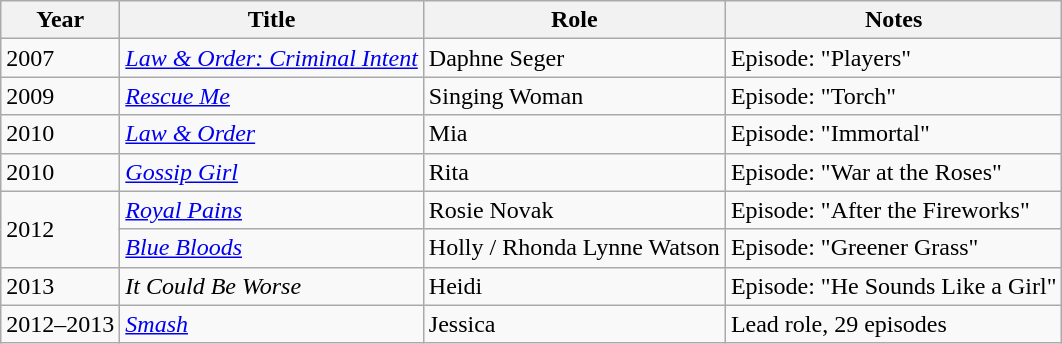<table class="wikitable sortable">
<tr>
<th>Year</th>
<th>Title</th>
<th>Role</th>
<th class="unsortable">Notes</th>
</tr>
<tr>
<td>2007</td>
<td><em><a href='#'>Law & Order: Criminal Intent</a></em></td>
<td>Daphne Seger</td>
<td>Episode: "Players"</td>
</tr>
<tr>
<td>2009</td>
<td><em><a href='#'>Rescue Me</a></em></td>
<td>Singing Woman</td>
<td>Episode: "Torch"</td>
</tr>
<tr>
<td>2010</td>
<td><em><a href='#'>Law & Order</a></em></td>
<td>Mia</td>
<td>Episode: "Immortal"</td>
</tr>
<tr>
<td>2010</td>
<td><em><a href='#'>Gossip Girl</a></em></td>
<td>Rita</td>
<td>Episode: "War at the Roses"</td>
</tr>
<tr>
<td rowspan="2">2012</td>
<td><em><a href='#'>Royal Pains</a></em></td>
<td>Rosie Novak</td>
<td>Episode: "After the Fireworks"</td>
</tr>
<tr>
<td><em><a href='#'>Blue Bloods</a></em></td>
<td>Holly / Rhonda Lynne Watson</td>
<td>Episode: "Greener Grass"</td>
</tr>
<tr>
<td>2013</td>
<td><em>It Could Be Worse</em></td>
<td>Heidi</td>
<td>Episode: "He Sounds Like a Girl"</td>
</tr>
<tr>
<td>2012–2013</td>
<td><em><a href='#'>Smash</a></em></td>
<td>Jessica</td>
<td>Lead role, 29 episodes</td>
</tr>
</table>
